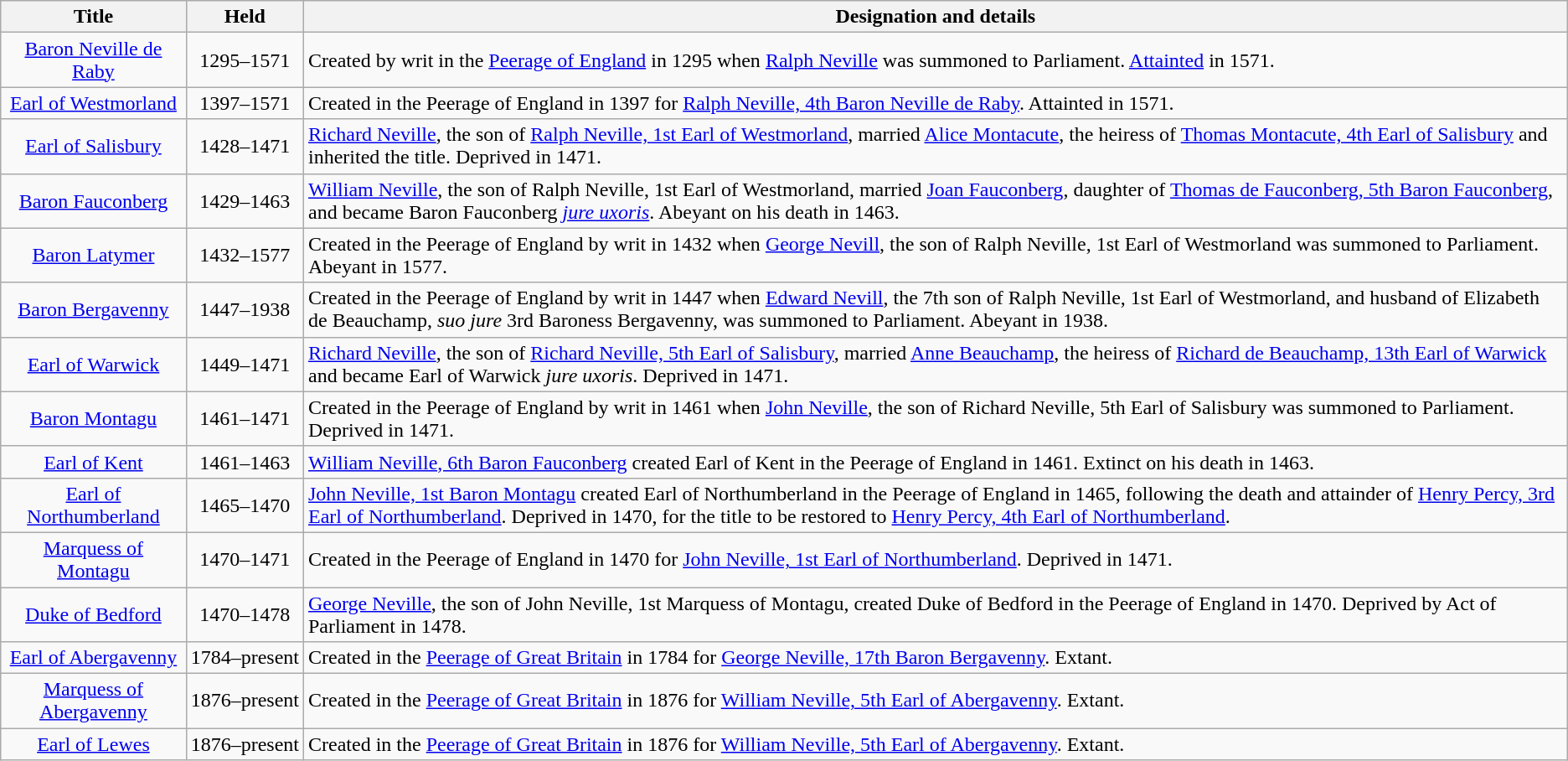<table class="wikitable">
<tr>
<th>Title</th>
<th>Held</th>
<th>Designation and details</th>
</tr>
<tr>
<td align=center><a href='#'>Baron Neville de Raby</a></td>
<td align=center nowrap>1295–1571</td>
<td>Created by writ in the <a href='#'>Peerage of England</a> in 1295 when <a href='#'>Ralph Neville</a> was summoned to Parliament. <a href='#'>Attainted</a> in 1571.</td>
</tr>
<tr>
<td align=center><a href='#'>Earl of Westmorland</a></td>
<td align=center nowrap>1397–1571</td>
<td>Created in the Peerage of England in 1397 for <a href='#'>Ralph Neville, 4th Baron Neville de Raby</a>. Attainted in 1571.</td>
</tr>
<tr>
<td align=center><a href='#'>Earl of Salisbury</a></td>
<td align=center nowrap>1428–1471</td>
<td><a href='#'>Richard Neville</a>, the son of <a href='#'>Ralph Neville, 1st Earl of Westmorland</a>, married <a href='#'>Alice Montacute</a>, the heiress of <a href='#'>Thomas Montacute, 4th Earl of Salisbury</a> and inherited the title. Deprived in 1471.</td>
</tr>
<tr>
<td align=center><a href='#'>Baron Fauconberg</a></td>
<td align=center nowrap>1429–1463</td>
<td><a href='#'>William Neville</a>, the son of Ralph Neville, 1st Earl of Westmorland, married <a href='#'>Joan Fauconberg</a>, daughter of <a href='#'>Thomas de Fauconberg, 5th Baron Fauconberg</a>, and became Baron Fauconberg <em><a href='#'>jure uxoris</a></em>. Abeyant on his death in 1463.</td>
</tr>
<tr>
<td align=center><a href='#'>Baron Latymer</a></td>
<td align=center nowrap>1432–1577</td>
<td>Created in the Peerage of England by writ in 1432 when <a href='#'>George Nevill</a>, the son of Ralph Neville, 1st Earl of Westmorland was summoned to Parliament. Abeyant in 1577.</td>
</tr>
<tr>
<td align=center><a href='#'>Baron Bergavenny</a></td>
<td align=center nowrap>1447–1938</td>
<td>Created in the Peerage of England by writ in 1447 when <a href='#'>Edward Nevill</a>, the 7th son of Ralph Neville, 1st Earl of Westmorland, and husband of Elizabeth de Beauchamp, <em>suo jure</em> 3rd Baroness Bergavenny,  was summoned to Parliament. Abeyant in 1938.</td>
</tr>
<tr>
<td align=center><a href='#'>Earl of Warwick</a></td>
<td align=center nowrap>1449–1471</td>
<td><a href='#'>Richard Neville</a>, the son of <a href='#'>Richard Neville, 5th Earl of Salisbury</a>, married <a href='#'>Anne Beauchamp</a>, the heiress of <a href='#'>Richard de Beauchamp, 13th Earl of Warwick</a> and became Earl of Warwick <em>jure uxoris</em>. Deprived in 1471.</td>
</tr>
<tr>
<td align=center><a href='#'>Baron Montagu</a></td>
<td align=center nowrap>1461–1471</td>
<td>Created in the Peerage of England by writ in 1461 when <a href='#'>John Neville</a>, the son of Richard Neville, 5th Earl of Salisbury was summoned to Parliament. Deprived in 1471.</td>
</tr>
<tr>
<td align=center><a href='#'>Earl of Kent</a></td>
<td align=center nowrap>1461–1463</td>
<td><a href='#'>William Neville, 6th Baron Fauconberg</a> created Earl of Kent in the Peerage of England in 1461. Extinct on his death in 1463.</td>
</tr>
<tr>
<td align=center><a href='#'>Earl of Northumberland</a></td>
<td align=center nowrap>1465–1470</td>
<td><a href='#'>John Neville, 1st Baron Montagu</a> created Earl of Northumberland in the Peerage of England in 1465, following the death and attainder of <a href='#'>Henry Percy, 3rd Earl of Northumberland</a>. Deprived in 1470, for the title to be restored to <a href='#'>Henry Percy, 4th Earl of Northumberland</a>.</td>
</tr>
<tr>
<td align=center><a href='#'>Marquess of Montagu</a></td>
<td align=center nowrap>1470–1471</td>
<td>Created in the Peerage of England in 1470 for <a href='#'>John Neville, 1st Earl of Northumberland</a>. Deprived in 1471.</td>
</tr>
<tr>
<td align=center><a href='#'>Duke of Bedford</a></td>
<td align=center nowrap>1470–1478</td>
<td><a href='#'>George Neville</a>, the son of John Neville, 1st Marquess of Montagu, created Duke of Bedford in the Peerage of England in 1470. Deprived by Act of Parliament in 1478.</td>
</tr>
<tr>
<td align=center><a href='#'>Earl of Abergavenny</a></td>
<td align=center nowrap>1784–present</td>
<td>Created in the <a href='#'>Peerage of Great Britain</a> in 1784 for <a href='#'>George Neville, 17th Baron Bergavenny</a>. Extant.</td>
</tr>
<tr>
<td align=center><a href='#'>Marquess of Abergavenny</a></td>
<td align=center nowrap>1876–present</td>
<td>Created in the <a href='#'>Peerage of Great Britain</a> in 1876 for <a href='#'>William Neville, 5th Earl of Abergavenny</a>. Extant.</td>
</tr>
<tr>
<td align=center><a href='#'>Earl of Lewes</a></td>
<td align=center nowrap>1876–present</td>
<td>Created in the <a href='#'>Peerage of Great Britain</a> in 1876 for <a href='#'>William Neville, 5th Earl of Abergavenny</a>. Extant.</td>
</tr>
</table>
